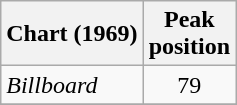<table class="wikitable">
<tr>
<th>Chart (1969)</th>
<th>Peak<br>position</th>
</tr>
<tr>
<td><em>Billboard</em></td>
<td align="center">79</td>
</tr>
<tr>
</tr>
</table>
